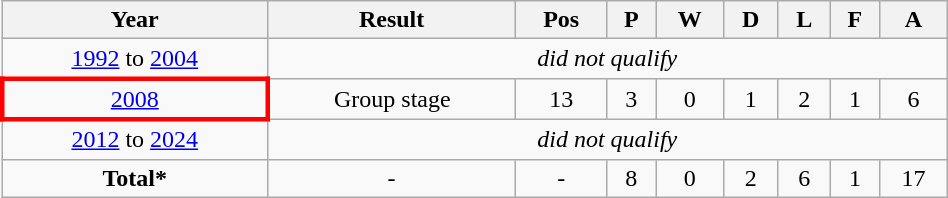<table class="wikitable" style="width:50%; text-align:center;">
<tr>
<th>Year</th>
<th>Result</th>
<th>Pos</th>
<th>P</th>
<th>W</th>
<th>D</th>
<th>L</th>
<th>F</th>
<th>A</th>
</tr>
<tr>
<td><a href='#'>1992</a> to <a href='#'>2004</a></td>
<td colspan=8><em>did not qualify</em></td>
</tr>
<tr>
<td style="border: 3px solid red"> <a href='#'>2008</a></td>
<td>Group stage</td>
<td>13</td>
<td>3</td>
<td>0</td>
<td>1</td>
<td>2</td>
<td>1</td>
<td>6</td>
</tr>
<tr>
<td><a href='#'>2012</a> to <a href='#'>2024</a></td>
<td colspan=8><em>did not qualify</em></td>
</tr>
<tr>
<td><strong>Total*</strong></td>
<td>-</td>
<td>-</td>
<td>8</td>
<td>0</td>
<td>2</td>
<td>6</td>
<td>1</td>
<td>17</td>
</tr>
</table>
